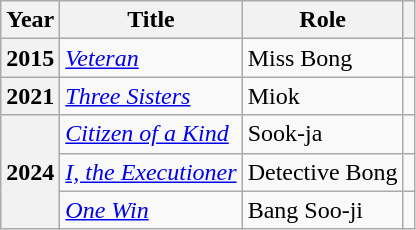<table class="wikitable plainrowheaders sortable">
<tr>
<th scope="col">Year</th>
<th scope="col">Title</th>
<th scope="col">Role</th>
<th scope="col" class="unsortable"></th>
</tr>
<tr>
<th scope="row">2015</th>
<td><em><a href='#'>Veteran</a></em></td>
<td>Miss Bong</td>
<td style="text-align:center"></td>
</tr>
<tr>
<th scope="row">2021</th>
<td><a href='#'><em>Three Sisters</em></a></td>
<td>Miok</td>
<td style="text-align:center"></td>
</tr>
<tr>
<th scope="row" rowspan="3">2024</th>
<td><em><a href='#'>Citizen of a Kind</a></em></td>
<td>Sook-ja</td>
<td style="text-align:center"></td>
</tr>
<tr>
<td><em><a href='#'>I, the Executioner</a></em></td>
<td>Detective Bong</td>
<td style="text-align:center"></td>
</tr>
<tr>
<td><em><a href='#'>One Win</a></em></td>
<td>Bang Soo-ji</td>
<td style="text-align:center"></td>
</tr>
</table>
